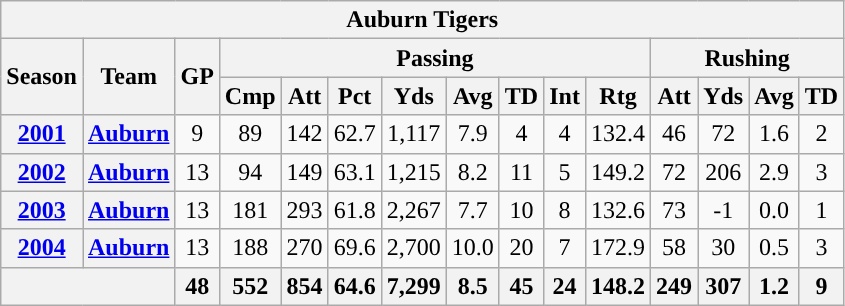<table class=wikitable style="text-align:center;">
<tr>
<th colspan="18">Auburn Tigers</th>
</tr>
<tr>
<th rowspan="2">Season</th>
<th rowspan="2">Team</th>
<th rowspan="2">GP</th>
<th colspan="8">Passing</th>
<th colspan="4">Rushing</th>
</tr>
<tr>
<th>Cmp</th>
<th>Att</th>
<th>Pct</th>
<th>Yds</th>
<th>Avg</th>
<th>TD</th>
<th>Int</th>
<th>Rtg</th>
<th>Att</th>
<th>Yds</th>
<th>Avg</th>
<th>TD</th>
</tr>
<tr>
<th><a href='#'>2001</a></th>
<th><a href='#'>Auburn</a></th>
<td>9</td>
<td>89</td>
<td>142</td>
<td>62.7</td>
<td>1,117</td>
<td>7.9</td>
<td>4</td>
<td>4</td>
<td>132.4</td>
<td>46</td>
<td>72</td>
<td>1.6</td>
<td>2</td>
</tr>
<tr>
<th><a href='#'>2002</a></th>
<th><a href='#'>Auburn</a></th>
<td>13</td>
<td>94</td>
<td>149</td>
<td>63.1</td>
<td>1,215</td>
<td>8.2</td>
<td>11</td>
<td>5</td>
<td>149.2</td>
<td>72</td>
<td>206</td>
<td>2.9</td>
<td>3</td>
</tr>
<tr>
<th><a href='#'>2003</a></th>
<th><a href='#'>Auburn</a></th>
<td>13</td>
<td>181</td>
<td>293</td>
<td>61.8</td>
<td>2,267</td>
<td>7.7</td>
<td>10</td>
<td>8</td>
<td>132.6</td>
<td>73</td>
<td>-1</td>
<td>0.0</td>
<td>1</td>
</tr>
<tr>
<th><a href='#'>2004</a></th>
<th><a href='#'>Auburn</a></th>
<td>13</td>
<td>188</td>
<td>270</td>
<td>69.6</td>
<td>2,700</td>
<td>10.0</td>
<td>20</td>
<td>7</td>
<td>172.9</td>
<td>58</td>
<td>30</td>
<td>0.5</td>
<td>3</td>
</tr>
<tr>
<th colspan="2"></th>
<th>48</th>
<th>552</th>
<th>854</th>
<th>64.6</th>
<th>7,299</th>
<th>8.5</th>
<th>45</th>
<th>24</th>
<th>148.2</th>
<th>249</th>
<th>307</th>
<th>1.2</th>
<th>9</th>
</tr>
</table>
